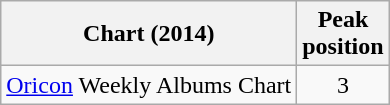<table class="wikitable sortable">
<tr>
<th>Chart (2014)</th>
<th>Peak<br>position</th>
</tr>
<tr>
<td><a href='#'>Oricon</a> Weekly Albums Chart</td>
<td style="text-align:center;">3</td>
</tr>
</table>
